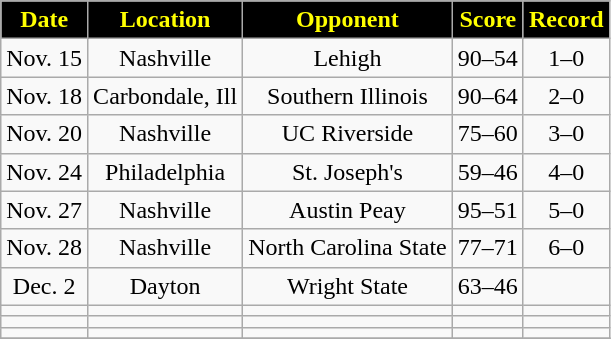<table class="wikitable" style="text-align:center">
<tr>
<th style="background:black;color:yellow;">Date</th>
<th style="background:black;color:yellow;">Location</th>
<th style="background:black;color:yellow;">Opponent</th>
<th style="background:black;color:yellow;">Score</th>
<th style="background:black;color:yellow;">Record</th>
</tr>
<tr>
<td>Nov. 15</td>
<td>Nashville</td>
<td>Lehigh</td>
<td>90–54</td>
<td>1–0</td>
</tr>
<tr>
<td>Nov. 18</td>
<td>Carbondale, Ill</td>
<td>Southern Illinois</td>
<td>90–64</td>
<td>2–0</td>
</tr>
<tr>
<td>Nov. 20</td>
<td>Nashville</td>
<td>UC Riverside</td>
<td>75–60</td>
<td>3–0</td>
</tr>
<tr>
<td>Nov. 24</td>
<td>Philadelphia</td>
<td>St. Joseph's</td>
<td>59–46</td>
<td>4–0</td>
</tr>
<tr>
<td>Nov. 27</td>
<td>Nashville</td>
<td>Austin Peay</td>
<td>95–51</td>
<td>5–0</td>
</tr>
<tr>
<td>Nov. 28</td>
<td>Nashville</td>
<td>North Carolina State</td>
<td>77–71</td>
<td>6–0</td>
</tr>
<tr>
<td>Dec. 2</td>
<td>Dayton</td>
<td>Wright State</td>
<td>63–46</td>
<td></td>
</tr>
<tr>
<td></td>
<td></td>
<td></td>
<td></td>
<td></td>
</tr>
<tr>
<td></td>
<td></td>
<td></td>
<td></td>
<td></td>
</tr>
<tr>
<td></td>
<td></td>
<td></td>
<td></td>
<td></td>
</tr>
<tr>
</tr>
</table>
